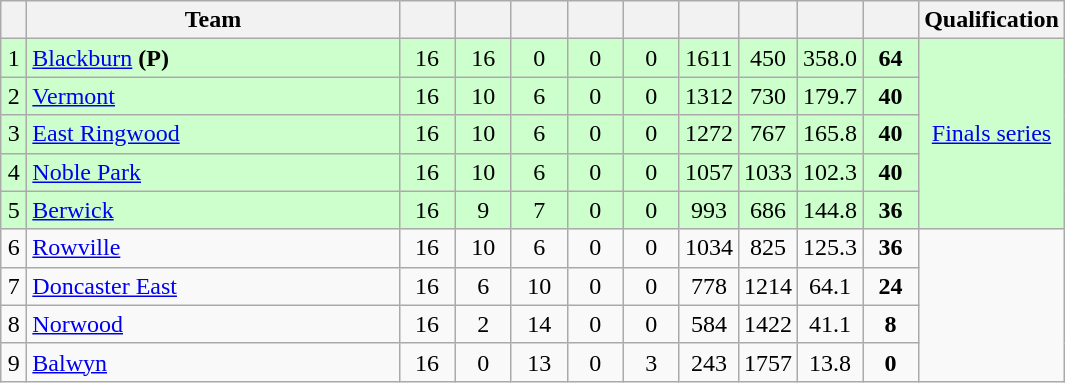<table class="wikitable" style="text-align:center; margin-bottom:0">
<tr>
<th style="width:10px"></th>
<th style="width:35%;">Team</th>
<th style="width:30px;"></th>
<th style="width:30px;"></th>
<th style="width:30px;"></th>
<th style="width:30px;"></th>
<th style="width:30px;"></th>
<th style="width:30px;"><br></th>
<th style="width:30px;"></th>
<th style="width:30px;"></th>
<th style="width:30px;"></th>
<th>Qualification</th>
</tr>
<tr style="background:#ccffcc;">
<td>1</td>
<td style="text-align:left;"><a href='#'>Blackburn</a> <strong>(P)</strong></td>
<td>16</td>
<td>16</td>
<td>0</td>
<td>0</td>
<td>0</td>
<td>1611</td>
<td>450</td>
<td>358.0</td>
<td><strong>64</strong></td>
<td rowspan=5><a href='#'>Finals series</a></td>
</tr>
<tr style="background:#ccffcc;">
<td>2</td>
<td style="text-align:left;"><a href='#'>Vermont</a></td>
<td>16</td>
<td>10</td>
<td>6</td>
<td>0</td>
<td>0</td>
<td>1312</td>
<td>730</td>
<td>179.7</td>
<td><strong>40</strong></td>
</tr>
<tr style="background:#ccffcc;">
<td>3</td>
<td style="text-align:left;"><a href='#'>East Ringwood</a></td>
<td>16</td>
<td>10</td>
<td>6</td>
<td>0</td>
<td>0</td>
<td>1272</td>
<td>767</td>
<td>165.8</td>
<td><strong>40</strong></td>
</tr>
<tr style="background:#ccffcc;">
<td>4</td>
<td style="text-align:left;"><a href='#'>Noble Park</a></td>
<td>16</td>
<td>10</td>
<td>6</td>
<td>0</td>
<td>0</td>
<td>1057</td>
<td>1033</td>
<td>102.3</td>
<td><strong>40</strong></td>
</tr>
<tr style="background:#ccffcc;">
<td>5</td>
<td style="text-align:left;"><a href='#'>Berwick</a></td>
<td>16</td>
<td>9</td>
<td>7</td>
<td>0</td>
<td>0</td>
<td>993</td>
<td>686</td>
<td>144.8</td>
<td><strong>36</strong></td>
</tr>
<tr>
<td>6</td>
<td style="text-align:left;"><a href='#'>Rowville</a></td>
<td>16</td>
<td>10</td>
<td>6</td>
<td>0</td>
<td>0</td>
<td>1034</td>
<td>825</td>
<td>125.3</td>
<td><strong>36</strong></td>
<td rowspan=4></td>
</tr>
<tr>
<td>7</td>
<td style="text-align:left;"><a href='#'>Doncaster East</a></td>
<td>16</td>
<td>6</td>
<td>10</td>
<td>0</td>
<td>0</td>
<td>778</td>
<td>1214</td>
<td>64.1</td>
<td><strong>24</strong></td>
</tr>
<tr>
<td>8</td>
<td style="text-align:left;"><a href='#'>Norwood</a></td>
<td>16</td>
<td>2</td>
<td>14</td>
<td>0</td>
<td>0</td>
<td>584</td>
<td>1422</td>
<td>41.1</td>
<td><strong>8</strong></td>
</tr>
<tr>
<td>9</td>
<td style="text-align:left;"><a href='#'>Balwyn</a></td>
<td>16</td>
<td>0</td>
<td>13</td>
<td>0</td>
<td>3</td>
<td>243</td>
<td>1757</td>
<td>13.8</td>
<td><strong>0</strong></td>
</tr>
</table>
